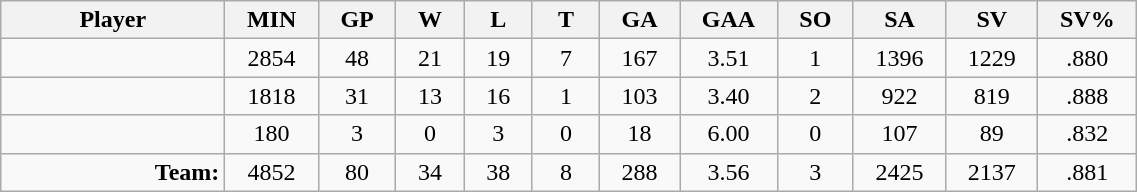<table class="wikitable sortable" width="60%">
<tr>
<th bgcolor="#DDDDFF" width="10%">Player</th>
<th width="3%" bgcolor="#DDDDFF" title="Minutes played">MIN</th>
<th width="3%" bgcolor="#DDDDFF" title="Games played in">GP</th>
<th width="3%" bgcolor="#DDDDFF" title="Wins">W</th>
<th width="3%" bgcolor="#DDDDFF"title="Losses">L</th>
<th width="3%" bgcolor="#DDDDFF" title="Ties">T</th>
<th width="3%" bgcolor="#DDDDFF" title="Goals against">GA</th>
<th width="3%" bgcolor="#DDDDFF" title="Goals against average">GAA</th>
<th width="3%" bgcolor="#DDDDFF"title="Shut-outs">SO</th>
<th width="3%" bgcolor="#DDDDFF" title="Shots against">SA</th>
<th width="3%" bgcolor="#DDDDFF" title="Shots saved">SV</th>
<th width="3%" bgcolor="#DDDDFF" title="Save percentage">SV%</th>
</tr>
<tr align="center">
<td align="right"></td>
<td>2854</td>
<td>48</td>
<td>21</td>
<td>19</td>
<td>7</td>
<td>167</td>
<td>3.51</td>
<td>1</td>
<td>1396</td>
<td>1229</td>
<td>.880</td>
</tr>
<tr align="center">
<td align="right"></td>
<td>1818</td>
<td>31</td>
<td>13</td>
<td>16</td>
<td>1</td>
<td>103</td>
<td>3.40</td>
<td>2</td>
<td>922</td>
<td>819</td>
<td>.888</td>
</tr>
<tr align="center">
<td align="right"></td>
<td>180</td>
<td>3</td>
<td>0</td>
<td>3</td>
<td>0</td>
<td>18</td>
<td>6.00</td>
<td>0</td>
<td>107</td>
<td>89</td>
<td>.832</td>
</tr>
<tr align="center">
<td align="right"><strong>Team:</strong></td>
<td>4852</td>
<td>80</td>
<td>34</td>
<td>38</td>
<td>8</td>
<td>288</td>
<td>3.56</td>
<td>3</td>
<td>2425</td>
<td>2137</td>
<td>.881</td>
</tr>
</table>
